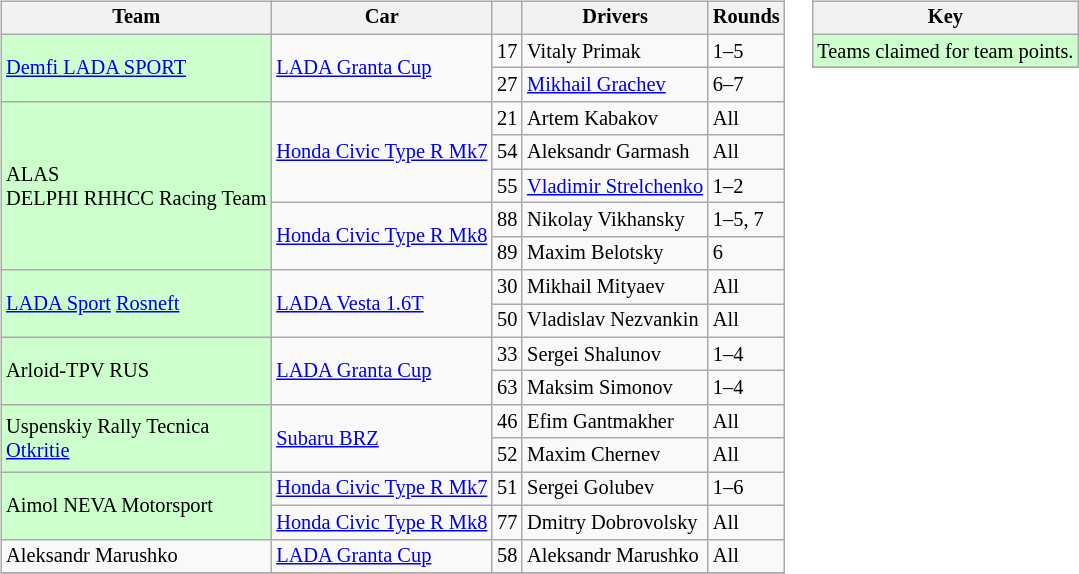<table>
<tr>
<td><br><table class="wikitable" style="font-size: 85%">
<tr>
<th>Team</th>
<th>Car</th>
<th></th>
<th>Drivers</th>
<th>Rounds</th>
</tr>
<tr>
<td style="background:#ccffcc;" rowspan=2><a href='#'>Demfi LADA SPORT</a></td>
<td rowspan=2><a href='#'>LADA Granta Cup</a></td>
<td>17</td>
<td>Vitaly Primak</td>
<td>1–5</td>
</tr>
<tr>
<td>27</td>
<td><a href='#'>Mikhail Grachev</a></td>
<td>6–7</td>
</tr>
<tr>
<td style="background:#ccffcc;" rowspan=5>ALAS<br> DELPHI RHHCC Racing Team</td>
<td rowspan=3><a href='#'>Honda Civic Type R Mk7</a></td>
<td>21</td>
<td>Artem Kabakov</td>
<td>All</td>
</tr>
<tr>
<td>54</td>
<td>Aleksandr Garmash</td>
<td>All</td>
</tr>
<tr>
<td>55</td>
<td><a href='#'>Vladimir Strelchenko</a></td>
<td>1–2</td>
</tr>
<tr>
<td rowspan=2><a href='#'>Honda Civic Type R Mk8</a></td>
<td>88</td>
<td>Nikolay Vikhansky</td>
<td>1–5, 7</td>
</tr>
<tr>
<td>89</td>
<td>Maxim Belotsky</td>
<td>6</td>
</tr>
<tr>
<td style="background:#ccffcc;" rowspan=2><a href='#'>LADA Sport</a> <a href='#'>Rosneft</a></td>
<td rowspan=2><a href='#'>LADA Vesta 1.6T</a></td>
<td>30</td>
<td>Mikhail Mityaev</td>
<td>All</td>
</tr>
<tr>
<td>50</td>
<td>Vladislav Nezvankin</td>
<td>All</td>
</tr>
<tr>
<td style="background:#ccffcc;" rowspan=2>Arloid-TPV RUS</td>
<td rowspan=2><a href='#'>LADA Granta Cup</a></td>
<td>33</td>
<td>Sergei Shalunov</td>
<td>1–4</td>
</tr>
<tr>
<td>63</td>
<td>Maksim Simonov</td>
<td>1–4</td>
</tr>
<tr>
<td style="background:#ccffcc;" rowspan=2>Uspenskiy Rally Tecnica<br><a href='#'>Otkritie</a></td>
<td rowspan=2><a href='#'>Subaru BRZ</a></td>
<td>46</td>
<td>Efim Gantmakher</td>
<td>All</td>
</tr>
<tr>
<td>52</td>
<td>Maxim Chernev</td>
<td>All</td>
</tr>
<tr>
<td style="background:#ccffcc;" rowspan=2>Aimol NEVA Motorsport</td>
<td><a href='#'>Honda Civic Type R Mk7</a></td>
<td>51</td>
<td>Sergei Golubev</td>
<td>1–6</td>
</tr>
<tr>
<td><a href='#'>Honda Civic Type R Mk8</a></td>
<td>77</td>
<td>Dmitry Dobrovolsky</td>
<td>All</td>
</tr>
<tr>
<td>Aleksandr Marushko</td>
<td><a href='#'>LADA Granta Cup</a></td>
<td>58</td>
<td>Aleksandr Marushko</td>
<td>All</td>
</tr>
<tr>
</tr>
</table>
</td>
<td valign="top"><br><table class="wikitable" style="font-size: 85%">
<tr>
<th colspan=2>Key</th>
</tr>
<tr>
<td colspan=2 style="background:#ccffcc;">Teams claimed for team points.</td>
</tr>
<tr>
</tr>
</table>
</td>
</tr>
</table>
